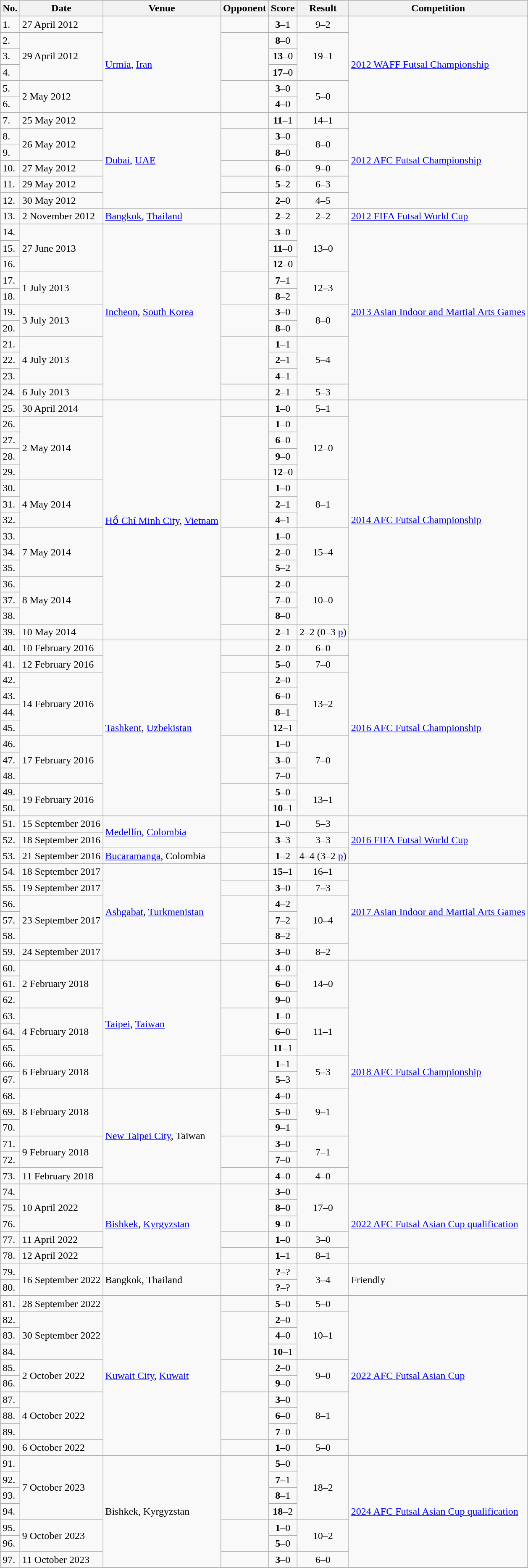<table class="wikitable">
<tr>
<th>No.</th>
<th>Date</th>
<th>Venue</th>
<th>Opponent</th>
<th>Score</th>
<th>Result</th>
<th>Competition</th>
</tr>
<tr>
<td>1.</td>
<td>27 April 2012</td>
<td rowspan=6><a href='#'>Urmia</a>, <a href='#'>Iran</a></td>
<td></td>
<td align=center><strong>3</strong>–1</td>
<td align=center>9–2</td>
<td rowspan=6><a href='#'>2012 WAFF Futsal Championship</a></td>
</tr>
<tr>
<td>2.</td>
<td rowspan=3>29 April 2012</td>
<td rowspan=3></td>
<td align=center><strong>8</strong>–0</td>
<td rowspan=3 align=center>19–1</td>
</tr>
<tr>
<td>3.</td>
<td align=center><strong>13</strong>–0</td>
</tr>
<tr>
<td>4.</td>
<td align=center><strong>17</strong>–0</td>
</tr>
<tr>
<td>5.</td>
<td rowspan=2>2 May 2012</td>
<td rowspan=2></td>
<td align=center><strong>3</strong>–0</td>
<td rowspan=2 align=center>5–0</td>
</tr>
<tr>
<td>6.</td>
<td align=center><strong>4</strong>–0</td>
</tr>
<tr>
<td>7.</td>
<td>25 May 2012</td>
<td rowspan=6><a href='#'>Dubai</a>, <a href='#'>UAE</a></td>
<td></td>
<td align=center><strong>11</strong>–1</td>
<td align=center>14–1</td>
<td rowspan=6><a href='#'>2012 AFC Futsal Championship</a></td>
</tr>
<tr>
<td>8.</td>
<td rowspan=2>26 May 2012</td>
<td rowspan=2></td>
<td align=center><strong>3</strong>–0</td>
<td rowspan=2 align=center>8–0</td>
</tr>
<tr>
<td>9.</td>
<td align=center><strong>8</strong>–0</td>
</tr>
<tr>
<td>10.</td>
<td>27 May 2012</td>
<td></td>
<td align=center><strong>6</strong>–0</td>
<td align=center>9–0</td>
</tr>
<tr>
<td>11.</td>
<td>29 May 2012</td>
<td></td>
<td align=center><strong>5</strong>–2</td>
<td align=center>6–3</td>
</tr>
<tr>
<td>12.</td>
<td>30 May 2012</td>
<td></td>
<td align=center><strong>2</strong>–0</td>
<td align=center>4–5 </td>
</tr>
<tr>
<td>13.</td>
<td>2 November 2012</td>
<td><a href='#'>Bangkok</a>, <a href='#'>Thailand</a></td>
<td></td>
<td align=center><strong>2</strong>–2</td>
<td align=center>2–2</td>
<td><a href='#'>2012 FIFA Futsal World Cup</a></td>
</tr>
<tr>
<td>14.</td>
<td rowspan=3>27 June 2013</td>
<td rowspan=11><a href='#'>Incheon</a>, <a href='#'>South Korea</a></td>
<td rowspan=3></td>
<td align=center><strong>3</strong>–0</td>
<td rowspan=3 align=center>13–0</td>
<td rowspan=11><a href='#'>2013 Asian Indoor and Martial Arts Games</a></td>
</tr>
<tr>
<td>15.</td>
<td align=center><strong>11</strong>–0</td>
</tr>
<tr>
<td>16.</td>
<td align=center><strong>12</strong>–0</td>
</tr>
<tr>
<td>17.</td>
<td rowspan=2>1 July 2013</td>
<td rowspan=2></td>
<td align=center><strong>7</strong>–1</td>
<td rowspan=2 align=center>12–3</td>
</tr>
<tr>
<td>18.</td>
<td align=center><strong>8</strong>–2</td>
</tr>
<tr>
<td>19.</td>
<td rowspan=2>3 July 2013</td>
<td rowspan=2></td>
<td align=center><strong>3</strong>–0</td>
<td rowspan=2 align=center>8–0</td>
</tr>
<tr>
<td>20.</td>
<td align=center><strong>8</strong>–0</td>
</tr>
<tr>
<td>21.</td>
<td rowspan=3>4 July 2013</td>
<td rowspan=3></td>
<td align=center><strong>1</strong>–1</td>
<td rowspan=3 align=center>5–4</td>
</tr>
<tr>
<td>22.</td>
<td align=center><strong>2</strong>–1</td>
</tr>
<tr>
<td>23.</td>
<td align=center><strong>4</strong>–1</td>
</tr>
<tr>
<td>24.</td>
<td>6 July 2013</td>
<td></td>
<td align=center><strong>2</strong>–1</td>
<td align=center>5–3</td>
</tr>
<tr>
<td>25.</td>
<td>30 April 2014</td>
<td rowspan=15><a href='#'>Hồ Chí Minh City</a>, <a href='#'>Vietnam</a></td>
<td></td>
<td align=center><strong>1</strong>–0</td>
<td align=center>5–1</td>
<td rowspan=15><a href='#'>2014 AFC Futsal Championship</a></td>
</tr>
<tr>
<td>26.</td>
<td rowspan=4>2 May 2014</td>
<td rowspan=4></td>
<td align=center><strong>1</strong>–0</td>
<td rowspan=4 align=center>12–0</td>
</tr>
<tr>
<td>27.</td>
<td align=center><strong>6</strong>–0</td>
</tr>
<tr>
<td>28.</td>
<td align=center><strong>9</strong>–0</td>
</tr>
<tr>
<td>29.</td>
<td align=center><strong>12</strong>–0</td>
</tr>
<tr>
<td>30.</td>
<td rowspan=3>4 May 2014</td>
<td rowspan=3></td>
<td align=center><strong>1</strong>–0</td>
<td rowspan=3 align=center>8–1</td>
</tr>
<tr>
<td>31.</td>
<td align=center><strong>2</strong>–1</td>
</tr>
<tr>
<td>32.</td>
<td align=center><strong>4</strong>–1</td>
</tr>
<tr>
<td>33.</td>
<td rowspan=3>7 May 2014</td>
<td rowspan=3></td>
<td align=center><strong>1</strong>–0</td>
<td rowspan=3 align=center>15–4</td>
</tr>
<tr>
<td>34.</td>
<td align=center><strong>2</strong>–0</td>
</tr>
<tr>
<td>35.</td>
<td align=center><strong>5</strong>–2</td>
</tr>
<tr>
<td>36.</td>
<td rowspan=3>8 May 2014</td>
<td rowspan=3></td>
<td align=center><strong>2</strong>–0</td>
<td rowspan=3 align=center>10–0</td>
</tr>
<tr>
<td>37.</td>
<td align=center><strong>7</strong>–0</td>
</tr>
<tr>
<td>38.</td>
<td align=center><strong>8</strong>–0</td>
</tr>
<tr>
<td>39.</td>
<td>10 May 2014</td>
<td></td>
<td align=center><strong>2</strong>–1</td>
<td align=center>2–2  (0–3 <a href='#'>p</a>)</td>
</tr>
<tr>
<td>40.</td>
<td>10 February 2016</td>
<td rowspan=11><a href='#'>Tashkent</a>, <a href='#'>Uzbekistan</a></td>
<td></td>
<td align=center><strong>2</strong>–0</td>
<td align=center>6–0</td>
<td rowspan=11><a href='#'>2016 AFC Futsal Championship</a></td>
</tr>
<tr>
<td>41.</td>
<td>12 February 2016</td>
<td></td>
<td align=center><strong>5</strong>–0</td>
<td align=center>7–0</td>
</tr>
<tr>
<td>42.</td>
<td rowspan=4>14 February 2016</td>
<td rowspan=4></td>
<td align=center><strong>2</strong>–0</td>
<td rowspan=4 align=center>13–2</td>
</tr>
<tr>
<td>43.</td>
<td align=center><strong>6</strong>–0</td>
</tr>
<tr>
<td>44.</td>
<td align=center><strong>8</strong>–1</td>
</tr>
<tr>
<td>45.</td>
<td align=center><strong>12</strong>–1</td>
</tr>
<tr>
<td>46.</td>
<td rowspan=3>17 February 2016</td>
<td rowspan=3></td>
<td align=center><strong>1</strong>–0</td>
<td rowspan=3 align=center>7–0</td>
</tr>
<tr>
<td>47.</td>
<td align=center><strong>3</strong>–0</td>
</tr>
<tr>
<td>48.</td>
<td align=center><strong>7</strong>–0</td>
</tr>
<tr>
<td>49.</td>
<td rowspan=2>19 February 2016</td>
<td rowspan=2></td>
<td align=center><strong>5</strong>–0</td>
<td rowspan=2 align=center>13–1</td>
</tr>
<tr>
<td>50.</td>
<td align=center><strong>10</strong>–1</td>
</tr>
<tr>
<td>51.</td>
<td>15 September 2016</td>
<td rowspan=2><a href='#'>Medellín</a>, <a href='#'>Colombia</a></td>
<td></td>
<td align=center><strong>1</strong>–0</td>
<td align=center>5–3</td>
<td rowspan=3><a href='#'>2016 FIFA Futsal World Cup</a></td>
</tr>
<tr>
<td>52.</td>
<td>18 September 2016</td>
<td></td>
<td align=center><strong>3</strong>–3</td>
<td align=center>3–3</td>
</tr>
<tr>
<td>53.</td>
<td>21 September 2016</td>
<td><a href='#'>Bucaramanga</a>, Colombia</td>
<td></td>
<td align=center><strong>1</strong>–2</td>
<td align=center>4–4  (3–2 <a href='#'>p</a>)</td>
</tr>
<tr>
<td>54.</td>
<td>18 September 2017</td>
<td rowspan=6><a href='#'>Ashgabat</a>, <a href='#'>Turkmenistan</a></td>
<td></td>
<td align=center><strong>15</strong>–1</td>
<td align=center>16–1</td>
<td rowspan=6><a href='#'>2017 Asian Indoor and Martial Arts Games</a></td>
</tr>
<tr>
<td>55.</td>
<td>19 September 2017</td>
<td></td>
<td align=center><strong>3</strong>–0</td>
<td align=center>7–3</td>
</tr>
<tr>
<td>56.</td>
<td rowspan=3>23 September 2017</td>
<td rowspan=3></td>
<td align=center><strong>4</strong>–2</td>
<td rowspan=3 align=center>10–4</td>
</tr>
<tr>
<td>57.</td>
<td align=center><strong>7</strong>–2</td>
</tr>
<tr>
<td>58.</td>
<td align=center><strong>8</strong>–2</td>
</tr>
<tr>
<td>59.</td>
<td>24 September 2017</td>
<td></td>
<td align=center><strong>3</strong>–0</td>
<td align=center>8–2</td>
</tr>
<tr>
<td>60.</td>
<td rowspan=3>2 February 2018</td>
<td rowspan=8><a href='#'>Taipei</a>, <a href='#'>Taiwan</a></td>
<td rowspan=3></td>
<td align=center><strong>4</strong>–0</td>
<td rowspan=3 align=center>14–0</td>
<td rowspan=14><a href='#'>2018 AFC Futsal Championship</a></td>
</tr>
<tr>
<td>61.</td>
<td align=center><strong>6</strong>–0</td>
</tr>
<tr>
<td>62.</td>
<td align=center><strong>9</strong>–0</td>
</tr>
<tr>
<td>63.</td>
<td rowspan=3>4 February 2018</td>
<td rowspan=3></td>
<td align=center><strong>1</strong>–0</td>
<td rowspan=3 align=center>11–1</td>
</tr>
<tr>
<td>64.</td>
<td align=center><strong>6</strong>–0</td>
</tr>
<tr>
<td>65.</td>
<td align=center><strong>11</strong>–1</td>
</tr>
<tr>
<td>66.</td>
<td rowspan=2>6 February 2018</td>
<td rowspan=2></td>
<td align=center><strong>1</strong>–1</td>
<td rowspan=2 align=center>5–3</td>
</tr>
<tr>
<td>67.</td>
<td align=center><strong>5</strong>–3</td>
</tr>
<tr>
<td>68.</td>
<td rowspan=3>8 February 2018</td>
<td rowspan=6><a href='#'>New Taipei City</a>, Taiwan</td>
<td rowspan=3></td>
<td align=center><strong>4</strong>–0</td>
<td rowspan=3 align=center>9–1</td>
</tr>
<tr>
<td>69.</td>
<td align=center><strong>5</strong>–0</td>
</tr>
<tr>
<td>70.</td>
<td align=center><strong>9</strong>–1</td>
</tr>
<tr>
<td>71.</td>
<td rowspan=2>9 February 2018</td>
<td rowspan=2></td>
<td align=center><strong>3</strong>–0</td>
<td rowspan=2 align=center>7–1</td>
</tr>
<tr>
<td>72.</td>
<td align=center><strong>7</strong>–0</td>
</tr>
<tr>
<td>73.</td>
<td>11 February 2018</td>
<td></td>
<td align=center><strong>4</strong>–0</td>
<td align=center>4–0</td>
</tr>
<tr>
<td>74.</td>
<td rowspan=3>10 April 2022</td>
<td rowspan=5><a href='#'>Bishkek</a>, <a href='#'>Kyrgyzstan</a></td>
<td rowspan=3></td>
<td align=center><strong>3</strong>–0</td>
<td rowspan=3 align=center>17–0</td>
<td rowspan=5><a href='#'>2022 AFC Futsal Asian Cup qualification</a></td>
</tr>
<tr>
<td>75.</td>
<td align=center><strong>8</strong>–0</td>
</tr>
<tr>
<td>76.</td>
<td align=center><strong>9</strong>–0</td>
</tr>
<tr>
<td>77.</td>
<td>11 April 2022</td>
<td></td>
<td align=center><strong>1</strong>–0</td>
<td align=center>3–0</td>
</tr>
<tr>
<td>78.</td>
<td>12 April 2022</td>
<td></td>
<td align=center><strong>1</strong>–1</td>
<td align=center>8–1</td>
</tr>
<tr>
<td>79.</td>
<td rowspan=2>16 September 2022</td>
<td rowspan=2>Bangkok, Thailand</td>
<td rowspan=2></td>
<td align=center><strong>?</strong>–?</td>
<td rowspan=2 align=center>3–4</td>
<td rowspan=2>Friendly</td>
</tr>
<tr>
<td>80.</td>
<td align=center><strong>?</strong>–?</td>
</tr>
<tr>
<td>81.</td>
<td>28 September 2022</td>
<td rowspan=10><a href='#'>Kuwait City</a>, <a href='#'>Kuwait</a></td>
<td></td>
<td align=center><strong>5</strong>–0</td>
<td align=center>5–0</td>
<td rowspan=10><a href='#'>2022 AFC Futsal Asian Cup</a></td>
</tr>
<tr>
<td>82.</td>
<td rowspan=3>30 September 2022</td>
<td rowspan=3></td>
<td align=center><strong>2</strong>–0</td>
<td rowspan=3 align=center>10–1</td>
</tr>
<tr>
<td>83.</td>
<td align=center><strong>4</strong>–0</td>
</tr>
<tr>
<td>84.</td>
<td align=center><strong>10</strong>–1</td>
</tr>
<tr>
<td>85.</td>
<td rowspan=2>2 October 2022</td>
<td rowspan=2></td>
<td align=center><strong>2</strong>–0</td>
<td rowspan=2 align=center>9–0</td>
</tr>
<tr>
<td>86.</td>
<td align=center><strong>9</strong>–0</td>
</tr>
<tr>
<td>87.</td>
<td rowspan=3>4 October 2022</td>
<td rowspan=3></td>
<td align=center><strong>3</strong>–0</td>
<td rowspan=3 align=center>8–1</td>
</tr>
<tr>
<td>88.</td>
<td align=center><strong>6</strong>–0</td>
</tr>
<tr>
<td>89.</td>
<td align=center><strong>7</strong>–0</td>
</tr>
<tr>
<td>90.</td>
<td>6 October 2022</td>
<td></td>
<td align=center><strong>1</strong>–0</td>
<td align=center>5–0</td>
</tr>
<tr>
<td>91.</td>
<td rowspan=4>7 October 2023</td>
<td rowspan=7>Bishkek, Kyrgyzstan</td>
<td rowspan=4></td>
<td align=center><strong>5</strong>–0</td>
<td rowspan=4 align=center>18–2</td>
<td rowspan=7><a href='#'>2024 AFC Futsal Asian Cup qualification</a></td>
</tr>
<tr>
<td>92.</td>
<td align=center><strong>7</strong>–1</td>
</tr>
<tr>
<td>93.</td>
<td align=center><strong>8</strong>–1</td>
</tr>
<tr>
<td>94.</td>
<td align=center><strong>18</strong>–2</td>
</tr>
<tr>
<td>95.</td>
<td rowspan=2>9 October 2023</td>
<td rowspan=2></td>
<td align=center><strong>1</strong>–0</td>
<td rowspan=2 align=center>10–2</td>
</tr>
<tr>
<td>96.</td>
<td align=center><strong>5</strong>–0</td>
</tr>
<tr>
<td>97.</td>
<td>11 October 2023</td>
<td></td>
<td align=center><strong>3</strong>–0</td>
<td align=center>6–0</td>
</tr>
<tr>
</tr>
</table>
